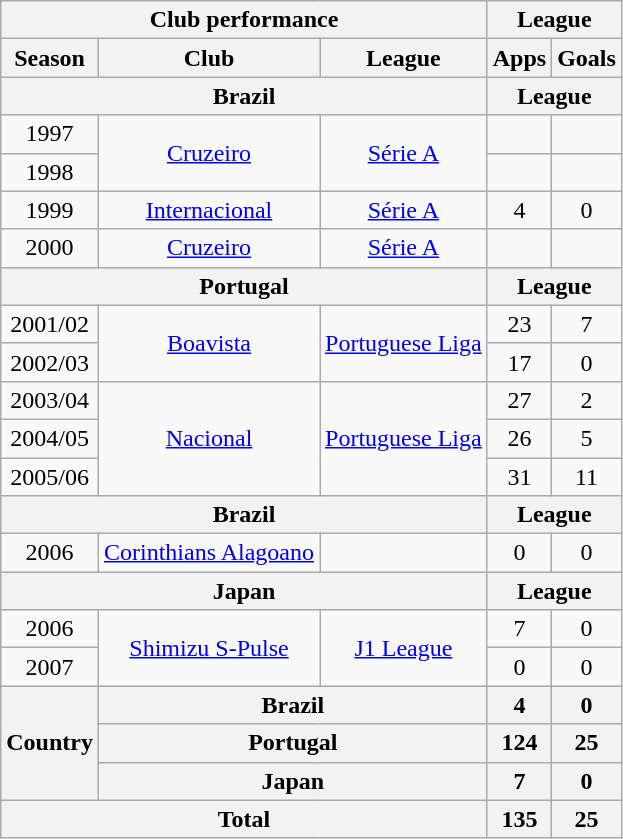<table class="wikitable" style="text-align:center;">
<tr>
<th colspan=3>Club performance</th>
<th colspan=2>League</th>
</tr>
<tr>
<th>Season</th>
<th>Club</th>
<th>League</th>
<th>Apps</th>
<th>Goals</th>
</tr>
<tr>
<th colspan=3>Brazil</th>
<th colspan=2>League</th>
</tr>
<tr>
<td>1997</td>
<td rowspan="2"><a href='#'>Cruzeiro</a></td>
<td rowspan="2"><a href='#'>Série A</a></td>
<td></td>
<td></td>
</tr>
<tr>
<td>1998</td>
<td></td>
<td></td>
</tr>
<tr>
<td>1999</td>
<td><a href='#'>Internacional</a></td>
<td><a href='#'>Série A</a></td>
<td>4</td>
<td>0</td>
</tr>
<tr>
<td>2000</td>
<td><a href='#'>Cruzeiro</a></td>
<td><a href='#'>Série A</a></td>
<td></td>
<td></td>
</tr>
<tr>
<th colspan=3>Portugal</th>
<th colspan=2>League</th>
</tr>
<tr>
<td>2001/02</td>
<td rowspan="2"><a href='#'>Boavista</a></td>
<td rowspan="2"><a href='#'>Portuguese Liga</a></td>
<td>23</td>
<td>7</td>
</tr>
<tr>
<td>2002/03</td>
<td>17</td>
<td>0</td>
</tr>
<tr>
<td>2003/04</td>
<td rowspan="3"><a href='#'>Nacional</a></td>
<td rowspan="3"><a href='#'>Portuguese Liga</a></td>
<td>27</td>
<td>2</td>
</tr>
<tr>
<td>2004/05</td>
<td>26</td>
<td>5</td>
</tr>
<tr>
<td>2005/06</td>
<td>31</td>
<td>11</td>
</tr>
<tr>
<th colspan=3>Brazil</th>
<th colspan=2>League</th>
</tr>
<tr>
<td>2006</td>
<td><a href='#'>Corinthians Alagoano</a></td>
<td></td>
<td>0</td>
<td>0</td>
</tr>
<tr>
<th colspan=3>Japan</th>
<th colspan=2>League</th>
</tr>
<tr>
<td>2006</td>
<td rowspan="2"><a href='#'>Shimizu S-Pulse</a></td>
<td rowspan="2"><a href='#'>J1 League</a></td>
<td>7</td>
<td>0</td>
</tr>
<tr>
<td>2007</td>
<td>0</td>
<td>0</td>
</tr>
<tr>
<th rowspan=3>Country</th>
<th colspan=2>Brazil</th>
<th>4</th>
<th>0</th>
</tr>
<tr>
<th colspan=2>Portugal</th>
<th>124</th>
<th>25</th>
</tr>
<tr>
<th colspan=2>Japan</th>
<th>7</th>
<th>0</th>
</tr>
<tr>
<th colspan=3>Total</th>
<th>135</th>
<th>25</th>
</tr>
</table>
